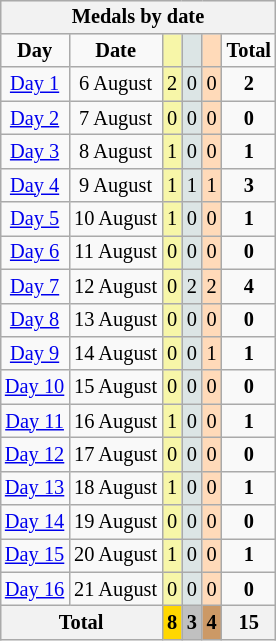<table class=wikitable style="font-size:85%; text-align:center; float:right;">
<tr bgcolor=efefef>
<th colspan=7>Medals by date</th>
</tr>
<tr>
<td><strong>Day</strong></td>
<td><strong>Date</strong></td>
<td bgcolor=f7f6a8></td>
<td bgcolor=dce5e5></td>
<td bgcolor=ffdab9></td>
<td><strong>Total</strong></td>
</tr>
<tr>
<td><a href='#'>Day 1</a></td>
<td>6 August</td>
<td style="background:#F7F6A8;">2</td>
<td style="background:#DCE5E5;">0</td>
<td style="background:#FFDAB9;">0</td>
<td><strong>2</strong></td>
</tr>
<tr>
<td><a href='#'>Day 2</a></td>
<td>7 August</td>
<td style="background:#F7F6A8;">0</td>
<td style="background:#DCE5E5;">0</td>
<td style="background:#FFDAB9;">0</td>
<td><strong>0</strong></td>
</tr>
<tr>
<td><a href='#'>Day 3</a></td>
<td>8 August</td>
<td style="background:#F7F6A8;">1</td>
<td style="background:#DCE5E5;">0</td>
<td style="background:#FFDAB9;">0</td>
<td><strong>1</strong></td>
</tr>
<tr>
<td><a href='#'>Day 4</a></td>
<td>9 August</td>
<td style="background:#F7F6A8;">1</td>
<td style="background:#DCE5E5;">1</td>
<td style="background:#FFDAB9;">1</td>
<td><strong>3</strong></td>
</tr>
<tr>
<td><a href='#'>Day 5</a></td>
<td>10 August</td>
<td style="background:#F7F6A8;">1</td>
<td style="background:#DCE5E5;">0</td>
<td style="background:#FFDAB9;">0</td>
<td><strong>1</strong></td>
</tr>
<tr>
<td><a href='#'>Day 6</a></td>
<td>11 August</td>
<td style="background:#F7F6A8;">0</td>
<td style="background:#DCE5E5;">0</td>
<td style="background:#FFDAB9;">0</td>
<td><strong>0</strong></td>
</tr>
<tr>
<td><a href='#'>Day 7</a></td>
<td>12 August</td>
<td style="background:#F7F6A8;">0</td>
<td style="background:#DCE5E5;">2</td>
<td style="background:#FFDAB9;">2</td>
<td><strong>4</strong></td>
</tr>
<tr>
<td><a href='#'>Day 8</a></td>
<td>13 August</td>
<td style="background:#F7F6A8;">0</td>
<td style="background:#DCE5E5;">0</td>
<td style="background:#FFDAB9;">0</td>
<td><strong>0</strong></td>
</tr>
<tr>
<td><a href='#'>Day 9</a></td>
<td>14 August</td>
<td style="background:#F7F6A8;">0</td>
<td style="background:#DCE5E5;">0</td>
<td style="background:#FFDAB9;">1</td>
<td><strong>1</strong></td>
</tr>
<tr>
<td><a href='#'>Day 10</a></td>
<td>15 August</td>
<td style="background:#F7F6A8;">0</td>
<td style="background:#DCE5E5;">0</td>
<td style="background:#FFDAB9;">0</td>
<td><strong>0</strong></td>
</tr>
<tr>
<td><a href='#'>Day 11</a></td>
<td>16 August</td>
<td style="background:#F7F6A8;">1</td>
<td style="background:#DCE5E5;">0</td>
<td style="background:#FFDAB9;">0</td>
<td><strong>1</strong></td>
</tr>
<tr>
<td><a href='#'>Day 12</a></td>
<td>17 August</td>
<td style="background:#F7F6A8;">0</td>
<td style="background:#DCE5E5;">0</td>
<td style="background:#FFDAB9;">0</td>
<td><strong>0</strong></td>
</tr>
<tr>
<td><a href='#'>Day 13</a></td>
<td>18 August</td>
<td style="background:#F7F6A8;">1</td>
<td style="background:#DCE5E5;">0</td>
<td style="background:#FFDAB9;">0</td>
<td><strong>1</strong></td>
</tr>
<tr>
<td><a href='#'>Day 14</a></td>
<td>19 August</td>
<td style="background:#F7F6A8;">0</td>
<td style="background:#DCE5E5;">0</td>
<td style="background:#FFDAB9;">0</td>
<td><strong>0</strong></td>
</tr>
<tr>
<td><a href='#'>Day 15</a></td>
<td>20 August</td>
<td style="background:#F7F6A8;">1</td>
<td style="background:#DCE5E5;">0</td>
<td style="background:#FFDAB9;">0</td>
<td><strong>1</strong></td>
</tr>
<tr>
<td><a href='#'>Day 16</a></td>
<td>21 August</td>
<td style="background:#F7F6A8;">0</td>
<td style="background:#DCE5E5;">0</td>
<td style="background:#FFDAB9;">0</td>
<td><strong>0</strong></td>
</tr>
<tr>
<th colspan=2>Total</th>
<th style="background:gold">8</th>
<th style="background:silver">3</th>
<th style="background:#c96">4</th>
<th>15</th>
</tr>
</table>
